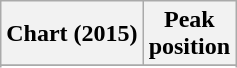<table class="wikitable sortable">
<tr>
<th>Chart (2015)</th>
<th>Peak<br>position</th>
</tr>
<tr>
</tr>
<tr>
</tr>
<tr>
</tr>
</table>
